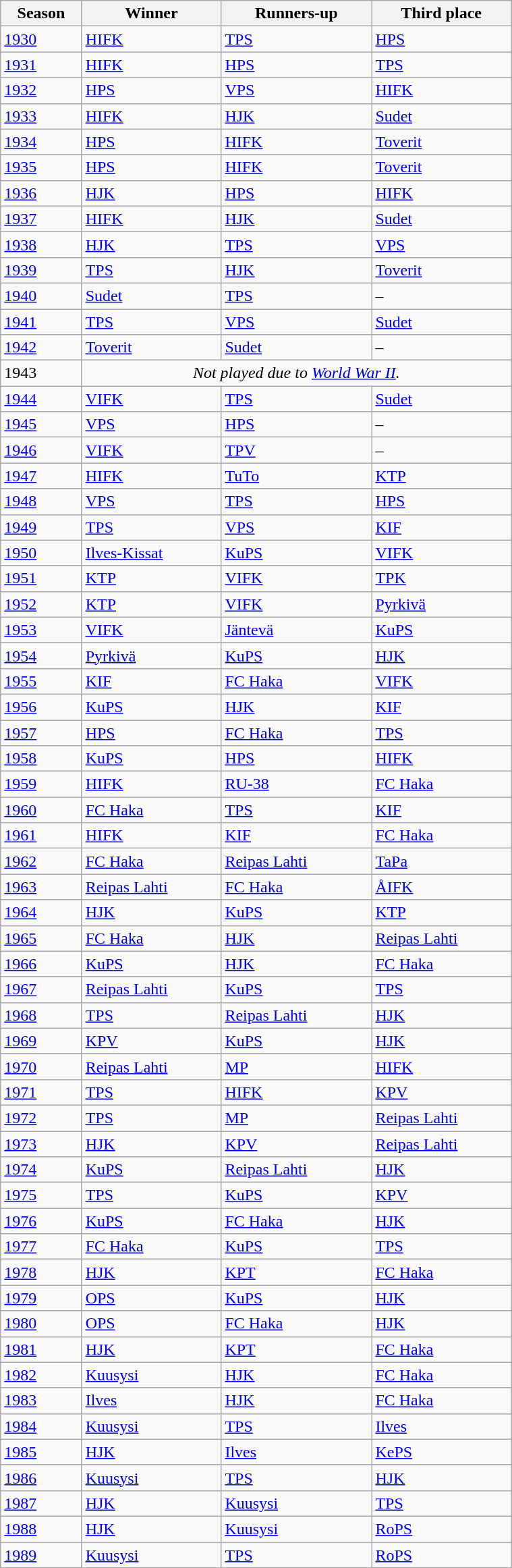<table class="wikitable" style="width:40%;">
<tr>
<th style="width:4%;">Season</th>
<th style="width:12%;">Winner</th>
<th style="width:12%;">Runners-up</th>
<th style="width:12%;">Third place</th>
</tr>
<tr>
<td><a href='#'>1930</a></td>
<td><a href='#'>HIFK</a></td>
<td><a href='#'>TPS</a></td>
<td><a href='#'>HPS</a></td>
</tr>
<tr>
<td><a href='#'>1931</a></td>
<td><a href='#'>HIFK</a></td>
<td><a href='#'>HPS</a></td>
<td><a href='#'>TPS</a></td>
</tr>
<tr>
<td><a href='#'>1932</a></td>
<td><a href='#'>HPS</a></td>
<td><a href='#'>VPS</a></td>
<td><a href='#'>HIFK</a></td>
</tr>
<tr>
<td><a href='#'>1933</a></td>
<td><a href='#'>HIFK</a></td>
<td><a href='#'>HJK</a></td>
<td><a href='#'>Sudet</a></td>
</tr>
<tr>
<td><a href='#'>1934</a></td>
<td><a href='#'>HPS</a></td>
<td><a href='#'>HIFK</a></td>
<td><a href='#'>Toverit</a></td>
</tr>
<tr>
<td><a href='#'>1935</a></td>
<td><a href='#'>HPS</a></td>
<td><a href='#'>HIFK</a></td>
<td><a href='#'>Toverit</a></td>
</tr>
<tr>
<td><a href='#'>1936</a></td>
<td><a href='#'>HJK</a></td>
<td><a href='#'>HPS</a></td>
<td><a href='#'>HIFK</a></td>
</tr>
<tr>
<td><a href='#'>1937</a></td>
<td><a href='#'>HIFK</a></td>
<td><a href='#'>HJK</a></td>
<td><a href='#'>Sudet</a></td>
</tr>
<tr>
<td><a href='#'>1938</a></td>
<td><a href='#'>HJK</a></td>
<td><a href='#'>TPS</a></td>
<td><a href='#'>VPS</a></td>
</tr>
<tr>
<td><a href='#'>1939</a></td>
<td><a href='#'>TPS</a></td>
<td><a href='#'>HJK</a></td>
<td><a href='#'>Toverit</a></td>
</tr>
<tr>
<td><a href='#'>1940</a></td>
<td><a href='#'>Sudet</a></td>
<td><a href='#'>TPS</a></td>
<td>–</td>
</tr>
<tr>
<td><a href='#'>1941</a></td>
<td><a href='#'>TPS</a></td>
<td><a href='#'>VPS</a></td>
<td><a href='#'>Sudet</a></td>
</tr>
<tr>
<td><a href='#'>1942</a></td>
<td><a href='#'>Toverit</a></td>
<td><a href='#'>Sudet</a></td>
<td>–</td>
</tr>
<tr>
<td>1943</td>
<td colspan=3 style="text-align:center;"><em>Not played due to <a href='#'>World War II</a>.</em></td>
</tr>
<tr>
<td><a href='#'>1944</a></td>
<td><a href='#'>VIFK</a></td>
<td><a href='#'>TPS</a></td>
<td><a href='#'>Sudet</a></td>
</tr>
<tr>
<td><a href='#'>1945</a></td>
<td><a href='#'>VPS</a></td>
<td><a href='#'>HPS</a></td>
<td>–</td>
</tr>
<tr>
<td><a href='#'>1946</a></td>
<td><a href='#'>VIFK</a></td>
<td><a href='#'>TPV</a></td>
<td>–</td>
</tr>
<tr>
<td><a href='#'>1947</a></td>
<td><a href='#'>HIFK</a></td>
<td><a href='#'>TuTo</a></td>
<td><a href='#'>KTP</a></td>
</tr>
<tr>
<td><a href='#'>1948</a></td>
<td><a href='#'>VPS</a></td>
<td><a href='#'>TPS</a></td>
<td><a href='#'>HPS</a></td>
</tr>
<tr>
<td><a href='#'>1949</a></td>
<td><a href='#'>TPS</a></td>
<td><a href='#'>VPS</a></td>
<td><a href='#'>KIF</a></td>
</tr>
<tr>
<td><a href='#'>1950</a></td>
<td><a href='#'>Ilves-Kissat</a></td>
<td><a href='#'>KuPS</a></td>
<td><a href='#'>VIFK</a></td>
</tr>
<tr>
<td><a href='#'>1951</a></td>
<td><a href='#'>KTP</a></td>
<td><a href='#'>VIFK</a></td>
<td><a href='#'>TPK</a></td>
</tr>
<tr>
<td><a href='#'>1952</a></td>
<td><a href='#'>KTP</a></td>
<td><a href='#'>VIFK</a></td>
<td><a href='#'>Pyrkivä</a></td>
</tr>
<tr>
<td><a href='#'>1953</a></td>
<td><a href='#'>VIFK</a></td>
<td><a href='#'>Jäntevä</a></td>
<td><a href='#'>KuPS</a></td>
</tr>
<tr>
<td><a href='#'>1954</a></td>
<td><a href='#'>Pyrkivä</a></td>
<td><a href='#'>KuPS</a></td>
<td><a href='#'>HJK</a></td>
</tr>
<tr>
<td><a href='#'>1955</a></td>
<td><a href='#'>KIF</a></td>
<td><a href='#'>FC Haka</a></td>
<td><a href='#'>VIFK</a></td>
</tr>
<tr>
<td><a href='#'>1956</a></td>
<td><a href='#'>KuPS</a></td>
<td><a href='#'>HJK</a></td>
<td><a href='#'>KIF</a></td>
</tr>
<tr>
<td><a href='#'>1957</a></td>
<td><a href='#'>HPS</a></td>
<td><a href='#'>FC Haka</a></td>
<td><a href='#'>TPS</a></td>
</tr>
<tr>
<td><a href='#'>1958</a></td>
<td><a href='#'>KuPS</a></td>
<td><a href='#'>HPS</a></td>
<td><a href='#'>HIFK</a></td>
</tr>
<tr>
<td><a href='#'>1959</a></td>
<td><a href='#'>HIFK</a></td>
<td><a href='#'>RU-38</a></td>
<td><a href='#'>FC Haka</a></td>
</tr>
<tr>
<td><a href='#'>1960</a></td>
<td><a href='#'>FC Haka</a></td>
<td><a href='#'>TPS</a></td>
<td><a href='#'>KIF</a></td>
</tr>
<tr>
<td><a href='#'>1961</a></td>
<td><a href='#'>HIFK</a></td>
<td><a href='#'>KIF</a></td>
<td><a href='#'>FC Haka</a></td>
</tr>
<tr>
<td><a href='#'>1962</a></td>
<td><a href='#'>FC Haka</a></td>
<td><a href='#'>Reipas Lahti</a></td>
<td><a href='#'>TaPa</a></td>
</tr>
<tr>
<td><a href='#'>1963</a></td>
<td><a href='#'>Reipas Lahti</a></td>
<td><a href='#'>FC Haka</a></td>
<td><a href='#'>ÅIFK</a></td>
</tr>
<tr>
<td><a href='#'>1964</a></td>
<td><a href='#'>HJK</a></td>
<td><a href='#'>KuPS</a></td>
<td><a href='#'>KTP</a></td>
</tr>
<tr>
<td><a href='#'>1965</a></td>
<td><a href='#'>FC Haka</a></td>
<td><a href='#'>HJK</a></td>
<td><a href='#'>Reipas Lahti</a></td>
</tr>
<tr>
<td><a href='#'>1966</a></td>
<td><a href='#'>KuPS</a></td>
<td><a href='#'>HJK</a></td>
<td><a href='#'>FC Haka</a></td>
</tr>
<tr>
<td><a href='#'>1967</a></td>
<td><a href='#'>Reipas Lahti</a></td>
<td><a href='#'>KuPS</a></td>
<td><a href='#'>TPS</a></td>
</tr>
<tr>
<td><a href='#'>1968</a></td>
<td><a href='#'>TPS</a></td>
<td><a href='#'>Reipas Lahti</a></td>
<td><a href='#'>HJK</a></td>
</tr>
<tr>
<td><a href='#'>1969</a></td>
<td><a href='#'>KPV</a></td>
<td><a href='#'>KuPS</a></td>
<td><a href='#'>HJK</a></td>
</tr>
<tr>
<td><a href='#'>1970</a></td>
<td><a href='#'>Reipas Lahti</a></td>
<td><a href='#'>MP</a></td>
<td><a href='#'>HIFK</a></td>
</tr>
<tr>
<td><a href='#'>1971</a></td>
<td><a href='#'>TPS</a></td>
<td><a href='#'>HIFK</a></td>
<td><a href='#'>KPV</a></td>
</tr>
<tr>
<td><a href='#'>1972</a></td>
<td><a href='#'>TPS</a></td>
<td><a href='#'>MP</a></td>
<td><a href='#'>Reipas Lahti</a></td>
</tr>
<tr>
<td><a href='#'>1973</a></td>
<td><a href='#'>HJK</a></td>
<td><a href='#'>KPV</a></td>
<td><a href='#'>Reipas Lahti</a></td>
</tr>
<tr>
<td><a href='#'>1974</a></td>
<td><a href='#'>KuPS</a></td>
<td><a href='#'>Reipas Lahti</a></td>
<td><a href='#'>HJK</a></td>
</tr>
<tr>
<td><a href='#'>1975</a></td>
<td><a href='#'>TPS</a></td>
<td><a href='#'>KuPS</a></td>
<td><a href='#'>KPV</a></td>
</tr>
<tr>
<td><a href='#'>1976</a></td>
<td><a href='#'>KuPS</a></td>
<td><a href='#'>FC Haka</a></td>
<td><a href='#'>HJK</a></td>
</tr>
<tr>
<td><a href='#'>1977</a></td>
<td><a href='#'>FC Haka</a></td>
<td><a href='#'>KuPS</a></td>
<td><a href='#'>TPS</a></td>
</tr>
<tr>
<td><a href='#'>1978</a></td>
<td><a href='#'>HJK</a></td>
<td><a href='#'>KPT</a></td>
<td><a href='#'>FC Haka</a></td>
</tr>
<tr>
<td><a href='#'>1979</a></td>
<td><a href='#'>OPS</a></td>
<td><a href='#'>KuPS</a></td>
<td><a href='#'>HJK</a></td>
</tr>
<tr>
<td><a href='#'>1980</a></td>
<td><a href='#'>OPS</a></td>
<td><a href='#'>FC Haka</a></td>
<td><a href='#'>HJK</a></td>
</tr>
<tr>
<td><a href='#'>1981</a></td>
<td><a href='#'>HJK</a></td>
<td><a href='#'>KPT</a></td>
<td><a href='#'>FC Haka</a></td>
</tr>
<tr>
<td><a href='#'>1982</a></td>
<td><a href='#'>Kuusysi</a></td>
<td><a href='#'>HJK</a></td>
<td><a href='#'>FC Haka</a></td>
</tr>
<tr>
<td><a href='#'>1983</a></td>
<td><a href='#'>Ilves</a></td>
<td><a href='#'>HJK</a></td>
<td><a href='#'>FC Haka</a></td>
</tr>
<tr>
<td><a href='#'>1984</a></td>
<td><a href='#'>Kuusysi</a></td>
<td><a href='#'>TPS</a></td>
<td><a href='#'>Ilves</a></td>
</tr>
<tr>
<td><a href='#'>1985</a></td>
<td><a href='#'>HJK</a></td>
<td><a href='#'>Ilves</a></td>
<td><a href='#'>KePS</a></td>
</tr>
<tr>
<td><a href='#'>1986</a></td>
<td><a href='#'>Kuusysi</a></td>
<td><a href='#'>TPS</a></td>
<td><a href='#'>HJK</a></td>
</tr>
<tr>
<td><a href='#'>1987</a></td>
<td><a href='#'>HJK</a></td>
<td><a href='#'>Kuusysi</a></td>
<td><a href='#'>TPS</a></td>
</tr>
<tr>
<td><a href='#'>1988</a></td>
<td><a href='#'>HJK</a></td>
<td><a href='#'>Kuusysi</a></td>
<td><a href='#'>RoPS</a></td>
</tr>
<tr>
<td><a href='#'>1989</a></td>
<td><a href='#'>Kuusysi</a></td>
<td><a href='#'>TPS</a></td>
<td><a href='#'>RoPS</a></td>
</tr>
</table>
